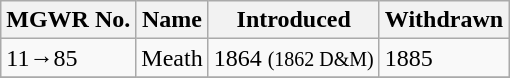<table class="wikitable">
<tr>
<th>MGWR No.</th>
<th>Name</th>
<th>Introduced</th>
<th>Withdrawn</th>
</tr>
<tr>
<td>11→85</td>
<td>Meath</td>
<td>1864 <small>(1862 D&M)</small></td>
<td>1885</td>
</tr>
<tr>
</tr>
</table>
